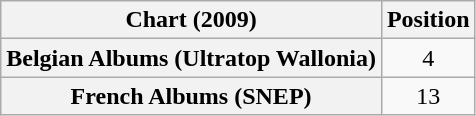<table class="wikitable sortable plainrowheaders" style="text-align:center">
<tr>
<th scope="col">Chart (2009)</th>
<th scope="col">Position</th>
</tr>
<tr>
<th scope="row">Belgian Albums (Ultratop Wallonia)</th>
<td>4</td>
</tr>
<tr>
<th scope="row">French Albums (SNEP)</th>
<td>13</td>
</tr>
</table>
